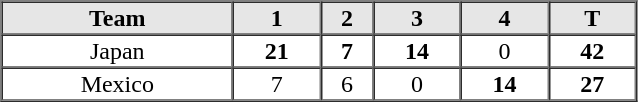<table border=1 cellspacing=0 width=425 style="margin-left:3em;">
<tr style="text-align:center; background-color:#e6e6e6;">
<th>Team</th>
<th>1</th>
<th>2</th>
<th>3</th>
<th>4</th>
<th>T</th>
</tr>
<tr style="text-align:center">
<td> Japan</td>
<td><strong>21</strong></td>
<td><strong>7</strong></td>
<td><strong>14</strong></td>
<td>0</td>
<th>42</th>
</tr>
<tr style="text-align:center">
<td> Mexico</td>
<td>7</td>
<td>6</td>
<td>0</td>
<td><strong>14</strong></td>
<th>27</th>
</tr>
</table>
